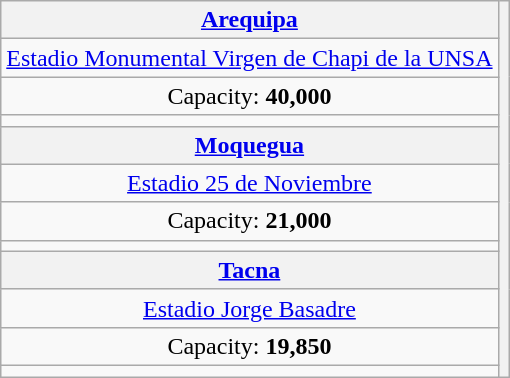<table class=wikitable style="text-align:center">
<tr>
<th><a href='#'>Arequipa</a></th>
<th rowspan=12></th>
</tr>
<tr>
<td><a href='#'>Estadio Monumental Virgen de Chapi de la UNSA</a></td>
</tr>
<tr>
<td>Capacity: <strong>40,000</strong></td>
</tr>
<tr>
<td></td>
</tr>
<tr>
<th><a href='#'>Moquegua</a></th>
</tr>
<tr>
<td><a href='#'>Estadio 25 de Noviembre</a></td>
</tr>
<tr>
<td>Capacity: <strong>21,000</strong></td>
</tr>
<tr>
<td></td>
</tr>
<tr>
<th><a href='#'>Tacna</a></th>
</tr>
<tr>
<td><a href='#'>Estadio Jorge Basadre</a></td>
</tr>
<tr>
<td>Capacity: <strong>19,850</strong></td>
</tr>
<tr>
<td></td>
</tr>
</table>
